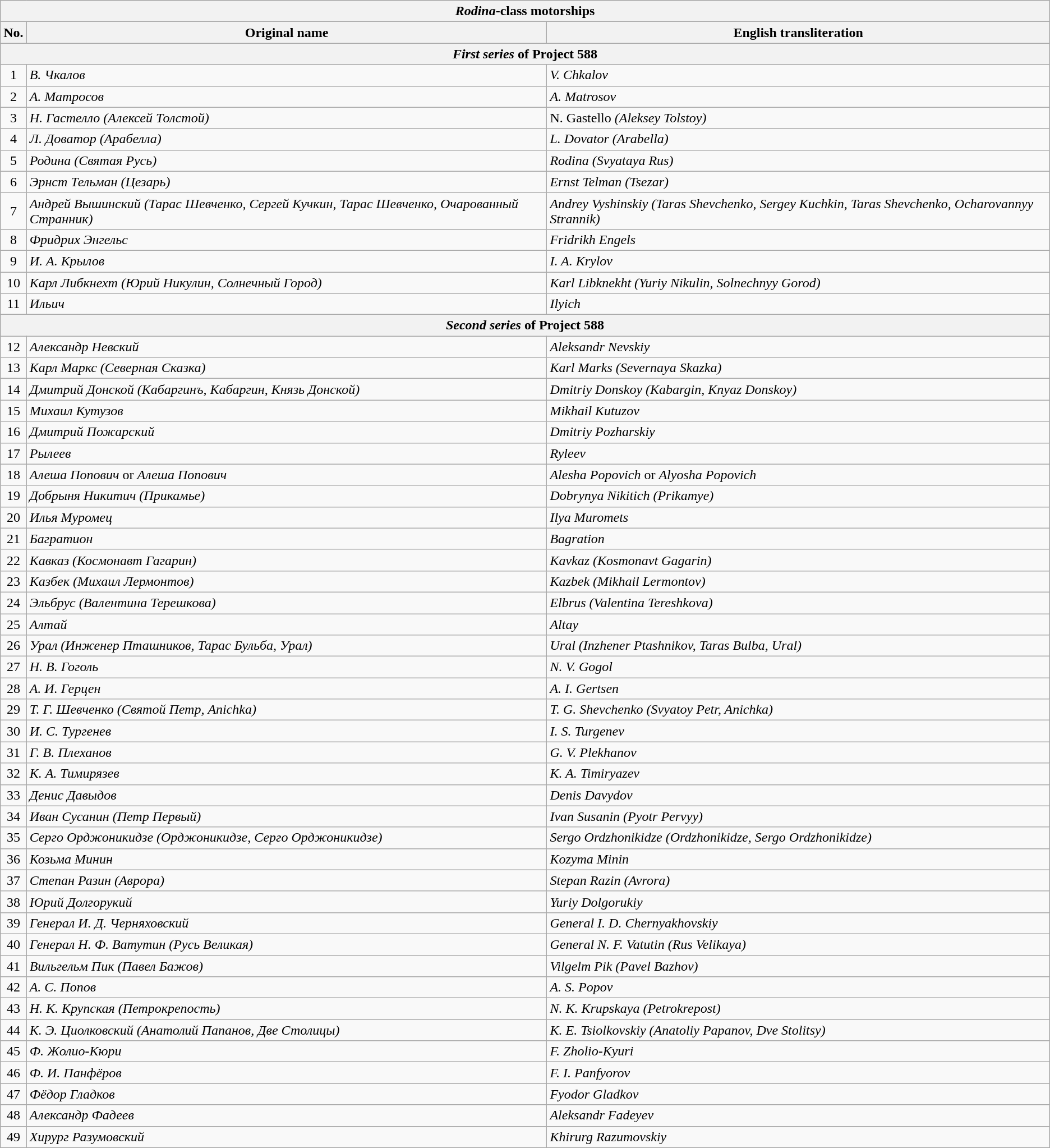<table class="wikitable" style="text-align:center">
<tr>
<th colspan="3" style="text-align:center"><em>Rodina</em>-class motorships</th>
</tr>
<tr>
<th>No.</th>
<th align=Left>Original name</th>
<th align=Left>English transliteration</th>
</tr>
<tr>
<th colspan="3" style="text-align:center"><em>First series</em> of Project 588</th>
</tr>
<tr>
<td>1</td>
<td align=Left><em>В. Чкалов</em></td>
<td align=Left><em>V. Chkalov</em></td>
</tr>
<tr>
<td>2</td>
<td align=Left><em>А. Матросов</em></td>
<td align=Left><em>A. Matrosov</em></td>
</tr>
<tr>
<td>3</td>
<td align=Left><em>Н. Гастелло</em> <em>(Алексей Толстой)</em></td>
<td align=Left>N. Gastello <em>(Aleksey Tolstoy)</em></td>
</tr>
<tr>
<td>4</td>
<td align=Left><em>Л. Доватор</em> <em>(Арабелла)</em></td>
<td align=Left><em>L. Dovator</em> <em>(Arabella)</em></td>
</tr>
<tr>
<td>5</td>
<td align=Left><em>Родина</em> <em>(Святая Русь)</em></td>
<td align=Left><em>Rodina</em> <em>(Svyataya Rus)</em></td>
</tr>
<tr>
<td>6</td>
<td align=Left><em>Эрнст Тельман</em> <em>(Цезарь)</em></td>
<td align=Left><em>Ernst Telman</em> <em>(Tsezar)</em></td>
</tr>
<tr>
<td>7</td>
<td align=Left><em>Андрей Вышинский</em> <em>(Тарас Шевченко, Сергей Кучкин, Тарас Шевченко, Очарованный Странник)</em></td>
<td align=Left><em>Andrey Vyshinskiy</em> <em>(Taras Shevchenko, Sergey Kuchkin, Taras Shevchenko, Ocharovannyy Strannik)</em></td>
</tr>
<tr>
<td>8</td>
<td align=Left><em>Фридрих Энгельс</em></td>
<td align=Left><em>Fridrikh Engels</em></td>
</tr>
<tr>
<td>9</td>
<td align=Left><em>И. А. Крылов</em></td>
<td align=Left><em>I. A. Krylov</em></td>
</tr>
<tr>
<td>10</td>
<td align=Left><em>Карл Либкнехт (Юрий Никулин, Солнечный Город)</em></td>
<td align=Left><em>Karl Libknekht (Yuriy Nikulin, Solnechnyy Gorod)</em></td>
</tr>
<tr>
<td>11</td>
<td align=Left><em>Ильич</em></td>
<td align=Left><em>Ilyich</em></td>
</tr>
<tr>
<th colspan="3" style="text-align:center"><em>Second series</em> of Project 588</th>
</tr>
<tr>
<td>12</td>
<td align=Left><em>Александр Невский</em></td>
<td align=Left><em>Aleksandr Nevskiy</em></td>
</tr>
<tr>
<td>13</td>
<td align=Left><em>Карл Маркс</em> <em>(Северная Сказка)</em></td>
<td align=Left><em>Karl Marks</em> <em>(Severnaya Skazka)</em></td>
</tr>
<tr>
<td>14</td>
<td align=Left><em>Дмитрий Донской (Кабаргинъ, Кабаргин, Князь Донской)</em></td>
<td align=Left><em>Dmitriy Donskoy (Kabargin, Knyaz Donskoy)</em></td>
</tr>
<tr>
<td>15</td>
<td align=Left><em>Михаил Кутузов</em></td>
<td align=Left><em>Mikhail Kutuzov</em></td>
</tr>
<tr>
<td>16</td>
<td align=Left><em>Дмитрий Пожарский</em></td>
<td align=Left><em>Dmitriy Pozharskiy</em></td>
</tr>
<tr>
<td>17</td>
<td align=Left><em>Рылеев</em></td>
<td align=Left><em>Ryleev</em></td>
</tr>
<tr>
<td>18</td>
<td align=Left><em>Алеша Попович</em> or <em>Алеша Попович</em></td>
<td align=Left><em>Alesha Popovich</em> or <em>Alyosha Popovich</em></td>
</tr>
<tr>
<td>19</td>
<td align=Left><em>Добрыня Никитич (Прикамье)</em></td>
<td align=Left><em>Dobrynya Nikitich (Prikamye)</em></td>
</tr>
<tr>
<td>20</td>
<td align=Left><em>Илья Муромец</em></td>
<td align=Left><em>Ilya Muromets</em></td>
</tr>
<tr>
<td>21</td>
<td align=Left><em>Багратион</em></td>
<td align=Left><em>Bagration</em></td>
</tr>
<tr>
<td>22</td>
<td align=Left><em>Кавказ (Космонавт Гагарин)</em></td>
<td align=Left><em>Kavkaz (Kosmonavt Gagarin)</em></td>
</tr>
<tr>
<td>23</td>
<td align=Left><em>Казбек (Михаил Лермонтов)</em></td>
<td align=Left><em>Kazbek (Mikhail Lermontov)</em></td>
</tr>
<tr>
<td>24</td>
<td align=Left><em>Эльбрус (Валентина Терешкова)</em></td>
<td align=Left><em>Elbrus (Valentina Tereshkova)</em></td>
</tr>
<tr>
<td>25</td>
<td align=Left><em>Алтай</em></td>
<td align=Left><em>Altay</em></td>
</tr>
<tr>
<td>26</td>
<td align=Left><em>Урал (Инженер Пташников, Тарас Бульба, Урал)</em></td>
<td align=Left><em>Ural (Inzhener Ptashnikov, Taras Bulba, Ural)</em></td>
</tr>
<tr>
<td>27</td>
<td align=Left><em>Н. В. Гоголь</em></td>
<td align=Left><em>N. V. Gogol</em></td>
</tr>
<tr>
<td>28</td>
<td align=Left><em>А. И. Герцен</em></td>
<td align=Left><em>A. I. Gertsen</em></td>
</tr>
<tr>
<td>29</td>
<td align=Left><em>Т. Г. Шевченко (Святой Петр, Anichka)</em></td>
<td align=Left><em>T. G. Shevchenko (Svyatoy Petr, Anichka)</em></td>
</tr>
<tr>
<td>30</td>
<td align=Left><em>И. С. Тургенев</em></td>
<td align=Left><em>I. S. Turgenev</em></td>
</tr>
<tr>
<td>31</td>
<td align=Left><em>Г. В. Плеханов</em></td>
<td align=Left><em>G. V. Plekhanov</em></td>
</tr>
<tr>
<td>32</td>
<td align=Left><em>К. А. Тимирязев</em></td>
<td align=Left><em>K. A. Timiryazev</em></td>
</tr>
<tr>
<td>33</td>
<td align=Left><em>Денис Давыдов</em></td>
<td align=Left><em>Denis Davydov</em></td>
</tr>
<tr>
<td>34</td>
<td align=Left><em>Иван Сусанин (Петр Первый)</em></td>
<td align=Left><em>Ivan Susanin (Pyotr Pervyy)</em></td>
</tr>
<tr>
<td>35</td>
<td align=Left><em>Серго Орджоникидзе</em> <em>(Орджоникидзе, Серго Орджоникидзе)</em></td>
<td align=Left><em>Sergo Ordzhonikidze</em> <em>(Ordzhonikidze, Sergo Ordzhonikidze)</em></td>
</tr>
<tr>
<td>36</td>
<td align=Left><em>Козьма Минин</em></td>
<td align=Left><em>Kozyma Minin</em></td>
</tr>
<tr>
<td>37</td>
<td align=Left><em>Степан Разин (Аврора)</em></td>
<td align=Left><em>Stepan Razin (Avrora)</em></td>
</tr>
<tr>
<td>38</td>
<td align=Left><em>Юрий Долгорукий</em></td>
<td align=Left><em>Yuriy Dolgorukiy</em></td>
</tr>
<tr>
<td>39</td>
<td align=Left><em>Генерал И. Д. Черняховский</em></td>
<td align=Left><em>General I. D. Chernyakhovskiy</em></td>
</tr>
<tr>
<td>40</td>
<td align=Left><em>Генерал Н. Ф. Ватутин</em> <em>(Русь Великая)</em></td>
<td align=Left><em>General N. F. Vatutin</em> <em>(Rus Velikaya)</em></td>
</tr>
<tr>
<td>41</td>
<td align=Left><em>Вильгельм Пик (Павел Бажов)</em></td>
<td align=Left><em>Vilgelm Pik (Pavel Bazhov)</em></td>
</tr>
<tr>
<td>42</td>
<td align=Left><em>А. С. Попов</em></td>
<td align=Left><em>A. S. Popov</em></td>
</tr>
<tr>
<td>43</td>
<td align=Left><em>Н. К. Крупская (Петрокрепость)</em></td>
<td align=Left><em>N. K. Krupskaya (Petrokrepost)</em></td>
</tr>
<tr>
<td>44</td>
<td align=Left><em>К. Э. Циолковский (Анатолий Папанов, Две Столицы)</em></td>
<td align=Left><em>K. E. Tsiolkovskiy (Anatoliy Papanov, Dve Stolitsy)</em></td>
</tr>
<tr>
<td>45</td>
<td align=Left><em>Ф. Жолио-Кюри</em></td>
<td align=Left><em>F. Zholio-Kyuri</em></td>
</tr>
<tr>
<td>46</td>
<td align=Left><em>Ф. И. Панфёров</em></td>
<td align=Left><em>F. I. Panfyorov</em></td>
</tr>
<tr>
<td>47</td>
<td align=Left><em>Фёдор Гладков</em></td>
<td align=Left><em>Fyodor Gladkov</em></td>
</tr>
<tr>
<td>48</td>
<td align=Left><em>Александр Фадеев</em></td>
<td align=Left><em>Aleksandr Fadeyev</em></td>
</tr>
<tr>
<td>49</td>
<td align=Left><em>Хирург Разумовский</em></td>
<td align=Left><em>Khirurg Razumovskiy</em></td>
</tr>
</table>
